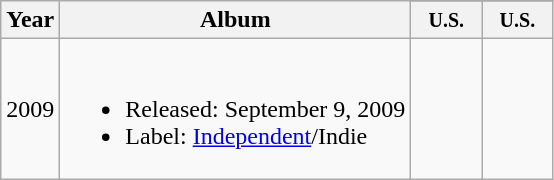<table class="wikitable">
<tr>
<th rowspan="2">Year</th>
<th rowspan="2">Album</th>
</tr>
<tr>
<th style="text-align:center; width:40px;"><small>U.S.</small></th>
<th style="text-align:center; width:40px;"><small>U.S.</small></th>
</tr>
<tr>
<td>2009</td>
<td><strong><em></em></strong><br><ul><li>Released: September 9, 2009</li><li>Label: <a href='#'>Independent</a>/Indie</li></ul></td>
<td style="text-align:center;"></td>
<td style="text-align:center;"></td>
</tr>
</table>
